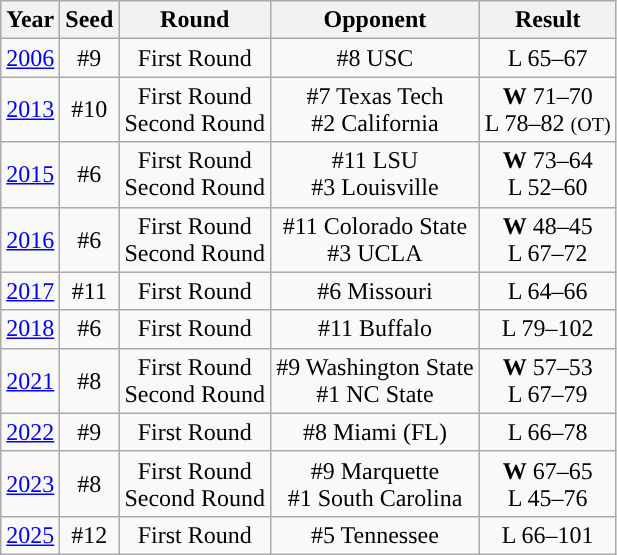<table class="wikitable sortable" style="text-align:center;">
<tr>
<th style="text-align:center;">Year</th>
<th style="text-align:center;">Seed</th>
<th style="text-align:center;">Round</th>
<th style="text-align:center;">Opponent</th>
<th style="text-align:center;">Result</th>
</tr>
<tr>
<td><a href='#'>2006</a></td>
<td>#9</td>
<td>First Round</td>
<td>#8 USC</td>
<td>L 65–67</td>
</tr>
<tr>
<td><a href='#'>2013</a></td>
<td>#10</td>
<td>First Round<br>Second Round</td>
<td>#7 Texas Tech<br>#2 California</td>
<td><strong>W</strong> 71–70<br>L 78–82 <small>(OT)</small></td>
</tr>
<tr>
<td><a href='#'>2015</a></td>
<td>#6</td>
<td>First Round<br>Second Round</td>
<td>#11 LSU<br>#3 Louisville</td>
<td><strong>W</strong> 73–64<br>L 52–60</td>
</tr>
<tr>
<td><a href='#'>2016</a></td>
<td>#6</td>
<td>First Round<br>Second Round</td>
<td>#11 Colorado State<br>#3 UCLA</td>
<td><strong>W</strong> 48–45<br>L 67–72</td>
</tr>
<tr>
<td><a href='#'>2017</a></td>
<td>#11</td>
<td>First Round</td>
<td>#6 Missouri</td>
<td>L 64–66</td>
</tr>
<tr>
<td><a href='#'>2018</a></td>
<td>#6</td>
<td>First Round</td>
<td>#11 Buffalo</td>
<td>L 79–102</td>
</tr>
<tr>
<td><a href='#'>2021</a></td>
<td>#8</td>
<td>First Round<br>Second Round</td>
<td>#9 Washington State<br>#1 NC State</td>
<td><strong>W</strong> 57–53<br>L 67–79</td>
</tr>
<tr>
<td><a href='#'>2022</a></td>
<td>#9</td>
<td>First Round</td>
<td>#8 Miami (FL)</td>
<td>L 66–78</td>
</tr>
<tr>
<td><a href='#'>2023</a></td>
<td>#8</td>
<td>First Round<br>Second Round</td>
<td>#9 Marquette<br>#1 South Carolina</td>
<td><strong>W</strong> 67–65<br>L 45–76</td>
</tr>
<tr>
<td><a href='#'>2025</a></td>
<td>#12</td>
<td>First Round</td>
<td>#5 Tennessee</td>
<td>L 66–101</td>
</tr>
</table>
